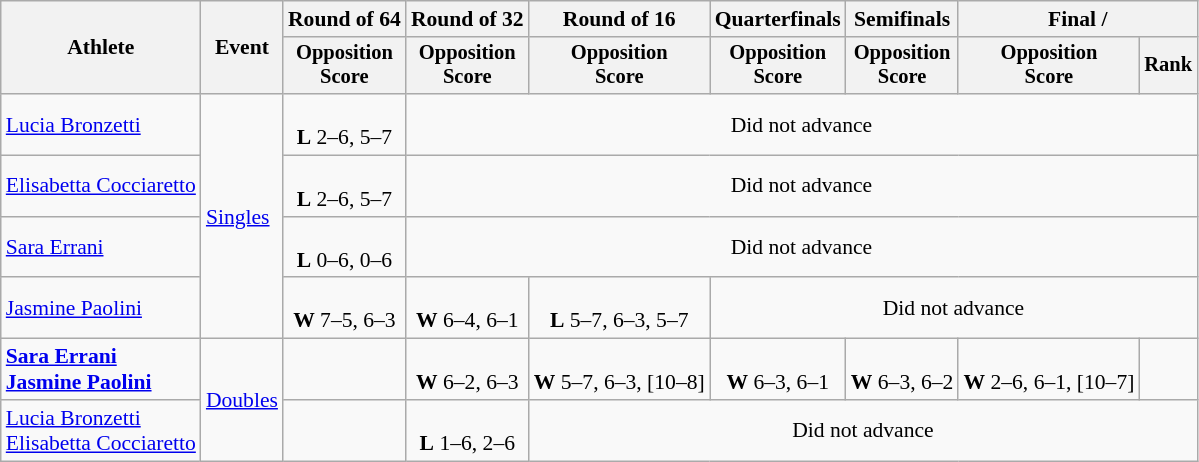<table class=wikitable style="font-size:90%">
<tr>
<th rowspan="2">Athlete</th>
<th rowspan="2">Event</th>
<th>Round of 64</th>
<th>Round of 32</th>
<th>Round of 16</th>
<th>Quarterfinals</th>
<th>Semifinals</th>
<th colspan=2>Final / </th>
</tr>
<tr style="font-size:95%">
<th>Opposition<br>Score</th>
<th>Opposition<br>Score</th>
<th>Opposition<br>Score</th>
<th>Opposition<br>Score</th>
<th>Opposition<br>Score</th>
<th>Opposition<br>Score</th>
<th>Rank</th>
</tr>
<tr align=center>
<td align=left><a href='#'>Lucia Bronzetti</a></td>
<td rowspan="4" align="left"><a href='#'>Singles</a></td>
<td><br><strong>L</strong> 2–6, 5–7</td>
<td colspan=6>Did not advance</td>
</tr>
<tr align=center>
<td align=left><a href='#'>Elisabetta Cocciaretto</a></td>
<td><br><strong>L</strong> 2–6, 5–7</td>
<td colspan=6>Did not advance</td>
</tr>
<tr align=center>
<td align=left><a href='#'>Sara Errani</a></td>
<td><br><strong>L</strong> 0–6, 0–6</td>
<td colspan=6>Did not advance</td>
</tr>
<tr align=center>
<td align=left><a href='#'>Jasmine Paolini</a></td>
<td><br><strong>W</strong> 7–5, 6–3</td>
<td><br><strong>W</strong> 6–4, 6–1</td>
<td><br><strong>L</strong> 5–7, 6–3, 5–7</td>
<td colspan=4>Did not advance</td>
</tr>
<tr align=center>
<td align="left"><strong><a href='#'>Sara Errani</a></strong><br><strong><a href='#'>Jasmine Paolini</a></strong></td>
<td rowspan="2" align="left"><a href='#'>Doubles</a></td>
<td></td>
<td><br><strong>W</strong> 6–2, 6–3</td>
<td><br><strong>W</strong> 5–7, 6–3, [10–8]</td>
<td><br><strong>W</strong> 6–3, 6–1</td>
<td><br><strong>W</strong> 6–3, 6–2</td>
<td><br><strong>W</strong> 2–6, 6–1, [10–7]</td>
<td></td>
</tr>
<tr align=center>
<td align="left"><a href='#'>Lucia Bronzetti</a><br><a href='#'>Elisabetta Cocciaretto</a></td>
<td></td>
<td><br><strong>L</strong> 1–6, 2–6</td>
<td colspan=5>Did not advance</td>
</tr>
</table>
